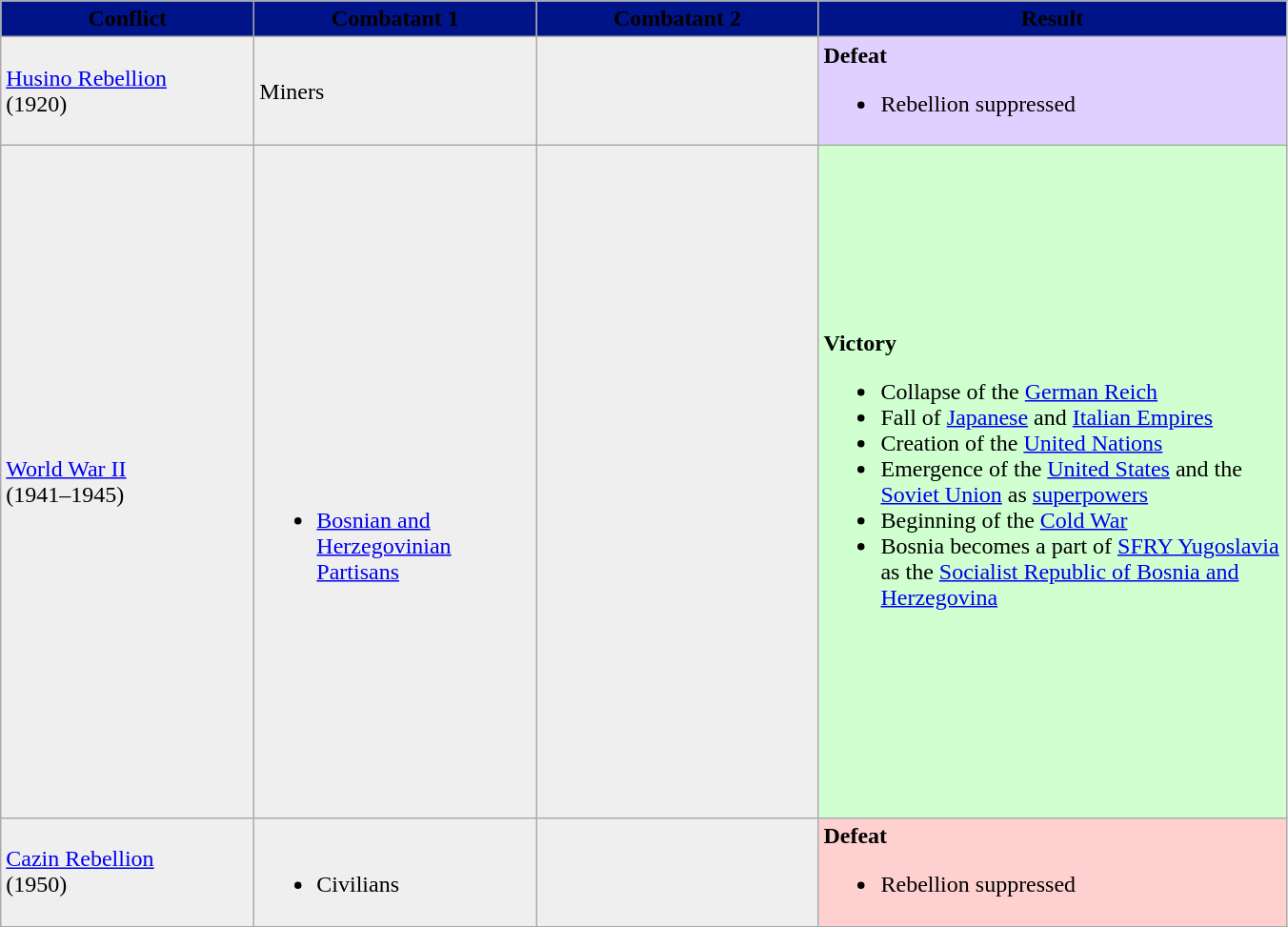<table class="wikitable">
<tr>
<th style="background:#001489" width="170px"><span>Conflict</span></th>
<th style="background:#001489" width="190px"><span>Combatant 1</span></th>
<th style="background:#001489" width="190px"><span>Combatant 2</span></th>
<th style="background:#001489" width="320px"><span>Result</span></th>
</tr>
<tr>
<td style="background:#efefef"><a href='#'>Husino Rebellion</a><br>(1920)</td>
<td style="background:#efefef"> Miners</td>
<td style="background:#efefef"></td>
<td style="background:#E0D0FF"><strong>Defeat</strong><br><ul><li>Rebellion suppressed</li></ul></td>
</tr>
<tr>
<td style="background:#efefef"><a href='#'>World War II</a><br>(1941–1945)</td>
<td style="background:#efefef"><br><br><br><br><br><br><br><br><br><br><br><br><br><ul><li> <a href='#'>Bosnian and Herzegovinian Partisans</a></li></ul><br><br><br><br><br><br><br><br></td>
<td style="background:#efefef"><br><br><br><br><br><br><br><br><br><br><br></td>
<td style="background:#D0FFD0"><strong>Victory</strong><br><ul><li>Collapse of the <a href='#'>German Reich</a></li><li>Fall of <a href='#'>Japanese</a> and <a href='#'>Italian Empires</a></li><li>Creation of the <a href='#'>United Nations</a></li><li>Emergence of the <a href='#'>United States</a> and the <a href='#'>Soviet Union</a> as <a href='#'>superpowers</a></li><li>Beginning of the <a href='#'>Cold War</a></li><li>Bosnia becomes a part of <a href='#'>SFRY Yugoslavia</a> as the <a href='#'>Socialist Republic of Bosnia and Herzegovina</a></li></ul></td>
</tr>
<tr>
<td style="background:#efefef"><a href='#'>Cazin Rebellion</a><br>(1950)</td>
<td style="background:#efefef"><br><ul><li>Civilians</li></ul></td>
<td style="background:#efefef"></td>
<td style="background:#FFD0D0"><strong>Defeat</strong><br><ul><li>Rebellion suppressed</li></ul></td>
</tr>
</table>
